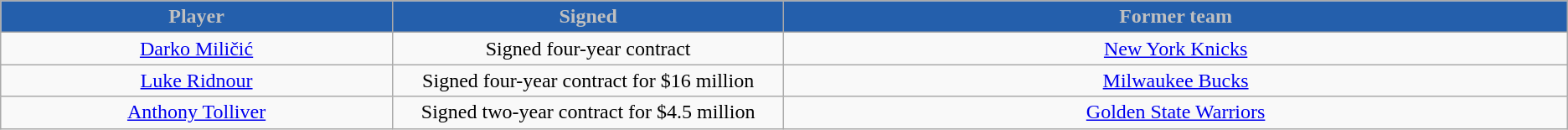<table class="wikitable sortable sortable">
<tr>
<th style="background:#245FAC; color:#C0C0C0" width="10%">Player</th>
<th style="background:#245FAC; color:#C0C0C0" width="10%">Signed</th>
<th style="background:#245FAC; color:#C0C0C0" width="20%">Former team</th>
</tr>
<tr style="text-align: center">
<td><a href='#'>Darko Miličić</a></td>
<td>Signed four-year contract</td>
<td><a href='#'>New York Knicks</a></td>
</tr>
<tr style="text-align: center">
<td><a href='#'>Luke Ridnour</a></td>
<td>Signed four-year contract for $16 million</td>
<td><a href='#'>Milwaukee Bucks</a></td>
</tr>
<tr style="text-align: center">
<td><a href='#'>Anthony Tolliver</a></td>
<td>Signed two-year contract for $4.5 million</td>
<td><a href='#'>Golden State Warriors</a></td>
</tr>
</table>
